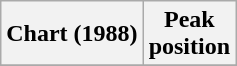<table class="wikitable plainrowheaders">
<tr>
<th scope="col">Chart (1988)</th>
<th scope="col">Peak<br>position</th>
</tr>
<tr>
</tr>
</table>
